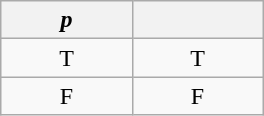<table class="wikitable" style="margin:1em auto; text-align:center;">
<tr>
<th style="width:80px"><em>p</em></th>
<th style="width:80px"></th>
</tr>
<tr>
<td>T</td>
<td>T</td>
</tr>
<tr>
<td>F</td>
<td>F</td>
</tr>
</table>
